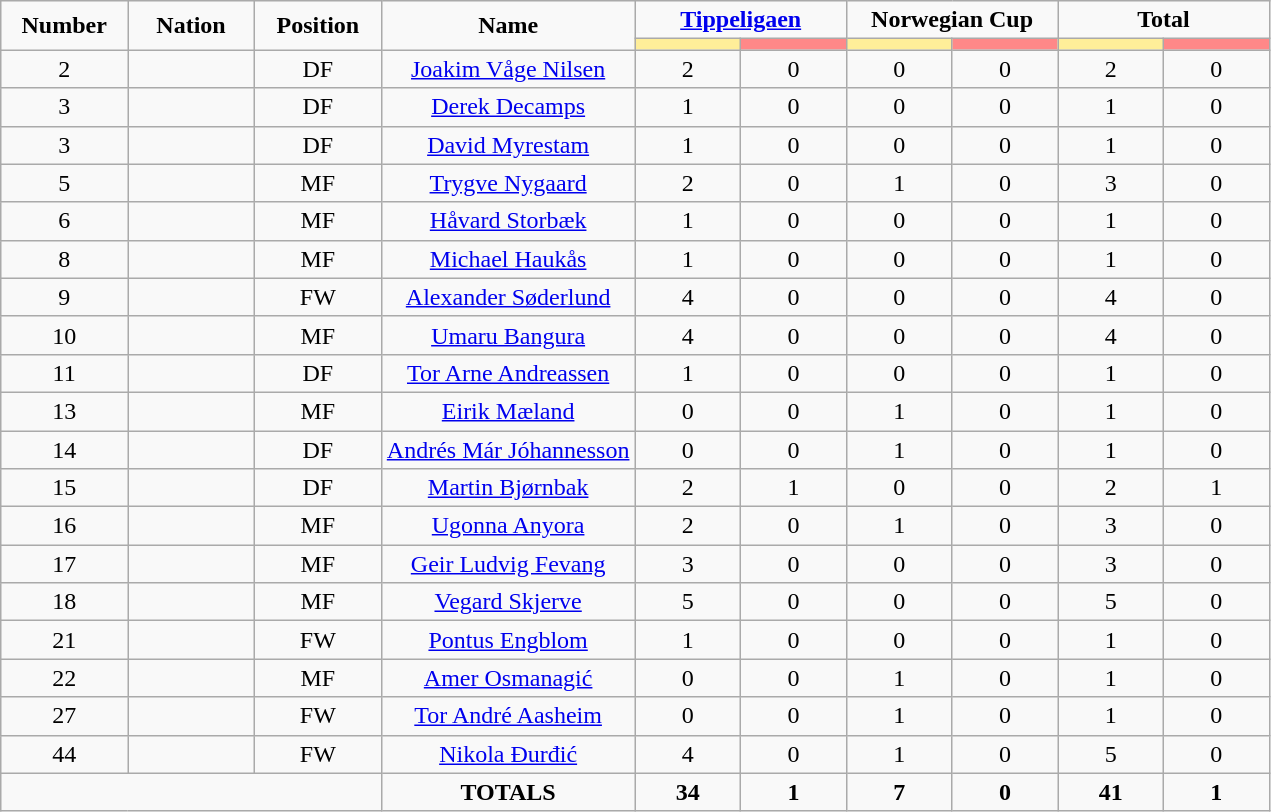<table class="wikitable" style="font-size: 100%; text-align: center;">
<tr>
<td rowspan="2" width="10%" align="center"><strong>Number</strong></td>
<td rowspan="2" width="10%" align="center"><strong>Nation</strong></td>
<td rowspan="2" width="10%" align="center"><strong>Position</strong></td>
<td rowspan="2" width="20%" align="center"><strong>Name</strong></td>
<td colspan="2" align="center"><strong><a href='#'>Tippeligaen</a></strong></td>
<td colspan="2" align="center"><strong>Norwegian Cup</strong></td>
<td colspan="2" align="center"><strong>Total</strong></td>
</tr>
<tr>
<th width=60 style="background: #FFEE99"></th>
<th width=60 style="background: #FF8888"></th>
<th width=60 style="background: #FFEE99"></th>
<th width=60 style="background: #FF8888"></th>
<th width=60 style="background: #FFEE99"></th>
<th width=60 style="background: #FF8888"></th>
</tr>
<tr>
<td>2</td>
<td></td>
<td>DF</td>
<td><a href='#'>Joakim Våge Nilsen</a></td>
<td>2</td>
<td>0</td>
<td>0</td>
<td>0</td>
<td>2</td>
<td>0</td>
</tr>
<tr>
<td>3</td>
<td></td>
<td>DF</td>
<td><a href='#'>Derek Decamps</a></td>
<td>1</td>
<td>0</td>
<td>0</td>
<td>0</td>
<td>1</td>
<td>0</td>
</tr>
<tr>
<td>3</td>
<td></td>
<td>DF</td>
<td><a href='#'>David Myrestam</a></td>
<td>1</td>
<td>0</td>
<td>0</td>
<td>0</td>
<td>1</td>
<td>0</td>
</tr>
<tr>
<td>5</td>
<td></td>
<td>MF</td>
<td><a href='#'>Trygve Nygaard</a></td>
<td>2</td>
<td>0</td>
<td>1</td>
<td>0</td>
<td>3</td>
<td>0</td>
</tr>
<tr>
<td>6</td>
<td></td>
<td>MF</td>
<td><a href='#'>Håvard Storbæk</a></td>
<td>1</td>
<td>0</td>
<td>0</td>
<td>0</td>
<td>1</td>
<td>0</td>
</tr>
<tr>
<td>8</td>
<td></td>
<td>MF</td>
<td><a href='#'>Michael Haukås</a></td>
<td>1</td>
<td>0</td>
<td>0</td>
<td>0</td>
<td>1</td>
<td>0</td>
</tr>
<tr>
<td>9</td>
<td></td>
<td>FW</td>
<td><a href='#'>Alexander Søderlund</a></td>
<td>4</td>
<td>0</td>
<td>0</td>
<td>0</td>
<td>4</td>
<td>0</td>
</tr>
<tr>
<td>10</td>
<td></td>
<td>MF</td>
<td><a href='#'>Umaru Bangura</a></td>
<td>4</td>
<td>0</td>
<td>0</td>
<td>0</td>
<td>4</td>
<td>0</td>
</tr>
<tr>
<td>11</td>
<td></td>
<td>DF</td>
<td><a href='#'>Tor Arne Andreassen</a></td>
<td>1</td>
<td>0</td>
<td>0</td>
<td>0</td>
<td>1</td>
<td>0</td>
</tr>
<tr>
<td>13</td>
<td></td>
<td>MF</td>
<td><a href='#'>Eirik Mæland</a></td>
<td>0</td>
<td>0</td>
<td>1</td>
<td>0</td>
<td>1</td>
<td>0</td>
</tr>
<tr>
<td>14</td>
<td></td>
<td>DF</td>
<td><a href='#'>Andrés Már Jóhannesson</a></td>
<td>0</td>
<td>0</td>
<td>1</td>
<td>0</td>
<td>1</td>
<td>0</td>
</tr>
<tr>
<td>15</td>
<td></td>
<td>DF</td>
<td><a href='#'>Martin Bjørnbak</a></td>
<td>2</td>
<td>1</td>
<td>0</td>
<td>0</td>
<td>2</td>
<td>1</td>
</tr>
<tr>
<td>16</td>
<td></td>
<td>MF</td>
<td><a href='#'>Ugonna Anyora</a></td>
<td>2</td>
<td>0</td>
<td>1</td>
<td>0</td>
<td>3</td>
<td>0</td>
</tr>
<tr>
<td>17</td>
<td></td>
<td>MF</td>
<td><a href='#'>Geir Ludvig Fevang</a></td>
<td>3</td>
<td>0</td>
<td>0</td>
<td>0</td>
<td>3</td>
<td>0</td>
</tr>
<tr>
<td>18</td>
<td></td>
<td>MF</td>
<td><a href='#'>Vegard Skjerve</a></td>
<td>5</td>
<td>0</td>
<td>0</td>
<td>0</td>
<td>5</td>
<td>0</td>
</tr>
<tr>
<td>21</td>
<td></td>
<td>FW</td>
<td><a href='#'>Pontus Engblom</a></td>
<td>1</td>
<td>0</td>
<td>0</td>
<td>0</td>
<td>1</td>
<td>0</td>
</tr>
<tr>
<td>22</td>
<td></td>
<td>MF</td>
<td><a href='#'>Amer Osmanagić</a></td>
<td>0</td>
<td>0</td>
<td>1</td>
<td>0</td>
<td>1</td>
<td>0</td>
</tr>
<tr>
<td>27</td>
<td></td>
<td>FW</td>
<td><a href='#'>Tor André Aasheim</a></td>
<td>0</td>
<td>0</td>
<td>1</td>
<td>0</td>
<td>1</td>
<td>0</td>
</tr>
<tr>
<td>44</td>
<td></td>
<td>FW</td>
<td><a href='#'>Nikola Đurđić</a></td>
<td>4</td>
<td>0</td>
<td>1</td>
<td>0</td>
<td>5</td>
<td>0</td>
</tr>
<tr>
<td colspan="3"></td>
<td><strong>TOTALS</strong></td>
<td><strong>34</strong></td>
<td><strong>1</strong></td>
<td><strong>7</strong></td>
<td><strong>0</strong></td>
<td><strong>41</strong></td>
<td><strong>1</strong></td>
</tr>
</table>
